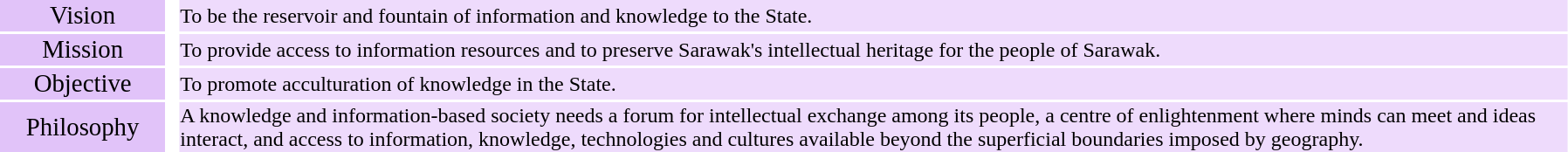<table style="width:95%">
<tr>
<td style="width:10%; background-color:#E1C3F9; text-align:center"><big>Vision</big></td>
<td style="width:0.5%"></td>
<td style="width:84%; background-color:#EEDBFC">To be the reservoir and fountain of information and knowledge to the State.</td>
</tr>
<tr>
<td style="width:10%; background-color:#E1C3F9; text-align:center"><big>Mission</big></td>
<td style="width:0.5%"></td>
<td style="width:84%; background-color:#EEDBFC">To provide access to information resources and to preserve Sarawak's intellectual heritage for the people of Sarawak.</td>
</tr>
<tr>
<td style="width:10%; background-color:#E1C3F9; text-align:center"><big>Objective</big></td>
<td style="width:0.5%"></td>
<td style="width:84%; background-color:#EEDBFC">To promote acculturation of knowledge in the State.</td>
</tr>
<tr>
<td style="width:10%; background-color:#E1C3F9; text-align:center"><big>Philosophy</big></td>
<td style="width:0.5%"></td>
<td style="width:84%; background-color:#EEDBFC">A knowledge and information-based society needs a forum for intellectual exchange among its people, a centre of enlightenment where minds can meet and ideas interact, and access to information, knowledge, technologies and cultures available beyond the superficial boundaries imposed by geography.</td>
</tr>
</table>
